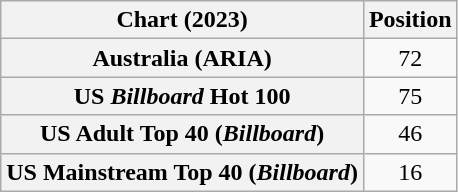<table class="wikitable sortable plainrowheaders" style="text-align:center">
<tr>
<th scope="col">Chart (2023)</th>
<th scope="col">Position</th>
</tr>
<tr>
<th scope="row">Australia (ARIA)</th>
<td>72</td>
</tr>
<tr>
<th scope="row">US <em>Billboard</em> Hot 100</th>
<td>75</td>
</tr>
<tr>
<th scope="row">US Adult Top 40 (<em>Billboard</em>)</th>
<td>46</td>
</tr>
<tr>
<th scope="row">US Mainstream Top 40 (<em>Billboard</em>)</th>
<td>16</td>
</tr>
</table>
